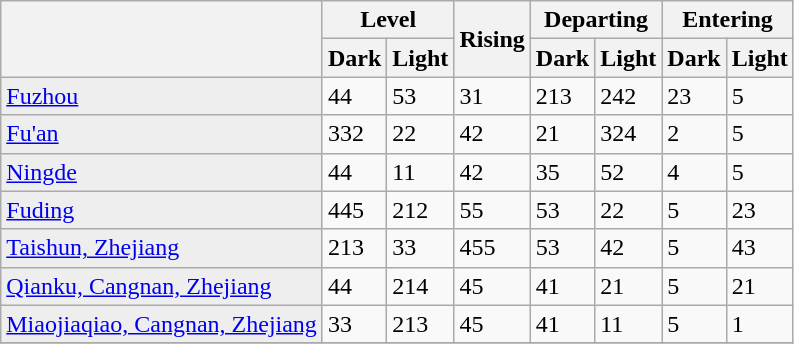<table class="wikitable">
<tr>
<th rowspan="2"></th>
<th colspan="2">Level </th>
<th rowspan="2">Rising <br> </th>
<th colspan="2">Departing </th>
<th colspan="2">Entering </th>
</tr>
<tr>
<th>Dark </th>
<th>Light </th>
<th>Dark </th>
<th>Light </th>
<th>Dark </th>
<th>Light </th>
</tr>
<tr>
<td bgcolor="#EEEEEE"><a href='#'>Fuzhou</a> <br> </td>
<td> 44</td>
<td> 53</td>
<td> 31</td>
<td> 213</td>
<td> 242</td>
<td> 23</td>
<td> 5</td>
</tr>
<tr>
<td bgcolor="#EEEEEE"><a href='#'>Fu'an</a> <br> </td>
<td> 332</td>
<td> 22</td>
<td> 42</td>
<td> 21</td>
<td> 324</td>
<td> 2</td>
<td> 5</td>
</tr>
<tr>
<td bgcolor="#EEEEEE"><a href='#'>Ningde</a> <br> </td>
<td> 44</td>
<td> 11</td>
<td> 42</td>
<td> 35</td>
<td> 52</td>
<td> 4</td>
<td> 5</td>
</tr>
<tr>
<td bgcolor="#EEEEEE"><a href='#'>Fuding</a> <br> </td>
<td> 445</td>
<td> 212</td>
<td> 55</td>
<td> 53</td>
<td> 22</td>
<td> 5</td>
<td> 23</td>
</tr>
<tr>
<td bgcolor="#EEEEEE"><a href='#'>Taishun, Zhejiang</a> <br> </td>
<td> 213</td>
<td> 33</td>
<td> 455</td>
<td> 53</td>
<td> 42</td>
<td> 5</td>
<td> 43</td>
</tr>
<tr>
<td bgcolor="#EEEEEE"><a href='#'>Qianku, Cangnan, Zhejiang</a> <br> </td>
<td> 44</td>
<td> 214</td>
<td> 45</td>
<td> 41</td>
<td> 21</td>
<td> 5</td>
<td> 21</td>
</tr>
<tr>
<td bgcolor="#EEEEEE"><a href='#'>Miaojiaqiao, Cangnan, Zhejiang</a> <br> </td>
<td> 33</td>
<td> 213</td>
<td> 45</td>
<td> 41</td>
<td> 11</td>
<td> 5</td>
<td> 1</td>
</tr>
<tr>
</tr>
</table>
